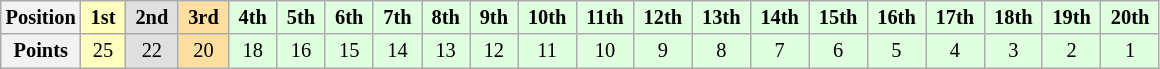<table class="wikitable" style="font-size:85%; text-align:center">
<tr>
<th>Position</th>
<td style="background:#ffffbf;"> <strong>1st</strong> </td>
<td style="background:#dfdfdf;"> <strong>2nd</strong> </td>
<td style="background:#ffdf9f;"> <strong>3rd</strong> </td>
<td style="background:#dfffdf;"> <strong>4th</strong> </td>
<td style="background:#dfffdf;"> <strong>5th</strong> </td>
<td style="background:#dfffdf;"> <strong>6th</strong> </td>
<td style="background:#dfffdf;"> <strong>7th</strong> </td>
<td style="background:#dfffdf;"> <strong>8th</strong> </td>
<td style="background:#dfffdf;"> <strong>9th</strong> </td>
<td style="background:#dfffdf;"> <strong>10th</strong> </td>
<td style="background:#dfffdf;"> <strong>11th</strong> </td>
<td style="background:#dfffdf;"> <strong>12th</strong> </td>
<td style="background:#dfffdf;"> <strong>13th</strong> </td>
<td style="background:#dfffdf;"> <strong>14th</strong> </td>
<td style="background:#dfffdf;"> <strong>15th</strong> </td>
<td style="background:#dfffdf;"> <strong>16th</strong> </td>
<td style="background:#dfffdf;"> <strong>17th</strong> </td>
<td style="background:#dfffdf;"> <strong>18th</strong> </td>
<td style="background:#dfffdf;"> <strong>19th</strong> </td>
<td style="background:#dfffdf;"> <strong>20th</strong> </td>
</tr>
<tr>
<th>Points</th>
<td style="background:#ffffbf;">25</td>
<td style="background:#dfdfdf;">22</td>
<td style="background:#ffdf9f;">20</td>
<td style="background:#dfffdf;">18</td>
<td style="background:#dfffdf;">16</td>
<td style="background:#dfffdf;">15</td>
<td style="background:#dfffdf;">14</td>
<td style="background:#dfffdf;">13</td>
<td style="background:#dfffdf;">12</td>
<td style="background:#dfffdf;">11</td>
<td style="background:#dfffdf;">10</td>
<td style="background:#dfffdf;">9</td>
<td style="background:#dfffdf;">8</td>
<td style="background:#dfffdf;">7</td>
<td style="background:#dfffdf;">6</td>
<td style="background:#dfffdf;">5</td>
<td style="background:#dfffdf;">4</td>
<td style="background:#dfffdf;">3</td>
<td style="background:#dfffdf;">2</td>
<td style="background:#dfffdf;">1</td>
</tr>
</table>
